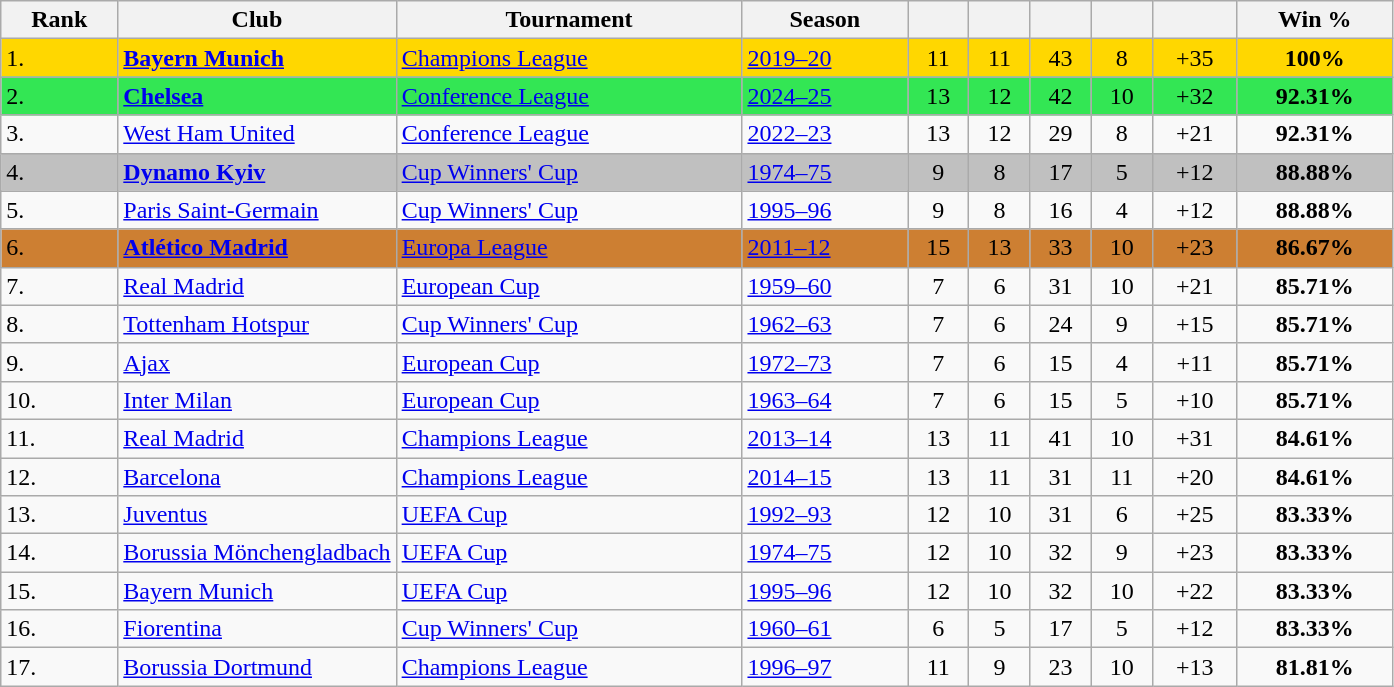<table class="wikitable sortable">
<tr>
<th>Rank</th>
<th width=20%>Club</th>
<th>Tournament</th>
<th>Season</th>
<th></th>
<th></th>
<th></th>
<th></th>
<th></th>
<th>Win %</th>
</tr>
<tr bgcolor=#FFD700>
<td>1.</td>
<td> <strong><a href='#'>Bayern Munich</a></strong></td>
<td><a href='#'>Champions League</a></td>
<td><a href='#'>2019–20</a></td>
<td align="center">11</td>
<td align="center">11</td>
<td align="center">43</td>
<td align="center">8</td>
<td align="center">+35</td>
<td align="center"><strong>100%</strong></td>
</tr>
<tr bgcolor=33E654>
<td>2.</td>
<td> <strong><a href='#'>Chelsea</a></strong></td>
<td><a href='#'>Conference League</a></td>
<td><a href='#'>2024–25</a></td>
<td align="center">13</td>
<td align="center">12</td>
<td align="center">42</td>
<td align="center">10</td>
<td align="center">+32</td>
<td align="center"><strong>92.31%</strong></td>
</tr>
<tr>
<td>3.</td>
<td> <a href='#'>West Ham United</a></td>
<td><a href='#'>Conference League</a></td>
<td><a href='#'>2022–23</a></td>
<td align="center">13</td>
<td align="center">12</td>
<td align="center">29</td>
<td align="center">8</td>
<td align="center">+21</td>
<td align="center"><strong>92.31%</strong></td>
</tr>
<tr bgcolor=#C0C0C0>
<td>4.</td>
<td> <strong><a href='#'>Dynamo Kyiv</a></strong></td>
<td><a href='#'>Cup Winners' Cup</a></td>
<td><a href='#'>1974–75</a></td>
<td align="center">9</td>
<td align="center">8</td>
<td align="center">17</td>
<td align="center">5</td>
<td align="center">+12</td>
<td align="center"><strong>88.88%</strong></td>
</tr>
<tr>
<td>5.</td>
<td> <a href='#'>Paris Saint-Germain</a></td>
<td><a href='#'>Cup Winners' Cup</a></td>
<td><a href='#'>1995–96</a></td>
<td align="center">9</td>
<td align="center">8</td>
<td align="center">16</td>
<td align="center">4</td>
<td align="center">+12</td>
<td align="center"><strong>88.88%</strong></td>
</tr>
<tr bgcolor=#CD7F32>
<td>6.</td>
<td> <strong><a href='#'><span>Atlético Madrid</span></a></strong></td>
<td><a href='#'><span>Europa League</span></a></td>
<td><a href='#'><span>2011–12</span></a></td>
<td align="center">15</td>
<td align="center">13</td>
<td align="center">33</td>
<td align="center">10</td>
<td align="center">+23</td>
<td align="center"><strong>86.67%</strong></td>
</tr>
<tr>
<td>7.</td>
<td> <a href='#'>Real Madrid</a></td>
<td><a href='#'>European Cup</a></td>
<td><a href='#'>1959–60</a></td>
<td align="center">7</td>
<td align="center">6</td>
<td align="center">31</td>
<td align="center">10</td>
<td align="center">+21</td>
<td align="center"><strong>85.71%</strong></td>
</tr>
<tr>
<td>8.</td>
<td> <a href='#'>Tottenham Hotspur</a></td>
<td><a href='#'>Cup Winners' Cup</a></td>
<td><a href='#'>1962–63</a></td>
<td align="center">7</td>
<td align="center">6</td>
<td align="center">24</td>
<td align="center">9</td>
<td align="center">+15</td>
<td align="center"><strong>85.71%</strong></td>
</tr>
<tr>
<td>9.</td>
<td> <a href='#'>Ajax</a></td>
<td><a href='#'>European Cup</a></td>
<td><a href='#'>1972–73</a></td>
<td align="center">7</td>
<td align="center">6</td>
<td align="center">15</td>
<td align="center">4</td>
<td align="center">+11</td>
<td align="center"><strong>85.71%</strong></td>
</tr>
<tr>
<td>10.</td>
<td> <a href='#'>Inter Milan</a></td>
<td><a href='#'>European Cup</a></td>
<td><a href='#'>1963–64</a></td>
<td align="center">7</td>
<td align="center">6</td>
<td align="center">15</td>
<td align="center">5</td>
<td align="center">+10</td>
<td align="center"><strong>85.71%</strong></td>
</tr>
<tr>
<td>11.</td>
<td> <a href='#'>Real Madrid</a></td>
<td><a href='#'>Champions League</a></td>
<td><a href='#'>2013–14</a></td>
<td align="center">13</td>
<td align="center">11</td>
<td align="center">41</td>
<td align="center">10</td>
<td align="center">+31</td>
<td align="center"><strong>84.61%</strong></td>
</tr>
<tr>
<td>12.</td>
<td> <a href='#'>Barcelona</a></td>
<td><a href='#'>Champions League</a></td>
<td><a href='#'>2014–15</a></td>
<td align="center">13</td>
<td align="center">11</td>
<td align="center">31</td>
<td align="center">11</td>
<td align="center">+20</td>
<td align="center"><strong>84.61%</strong></td>
</tr>
<tr>
<td>13.</td>
<td> <a href='#'>Juventus</a></td>
<td><a href='#'>UEFA Cup</a></td>
<td><a href='#'>1992–93</a></td>
<td align="center">12</td>
<td align="center">10</td>
<td align="center">31</td>
<td align="center">6</td>
<td align="center">+25</td>
<td align="center"><strong>83.33%</strong></td>
</tr>
<tr>
<td>14.</td>
<td> <a href='#'>Borussia Mönchengladbach</a></td>
<td><a href='#'>UEFA Cup</a></td>
<td><a href='#'>1974–75</a></td>
<td align="center">12</td>
<td align="center">10</td>
<td align="center">32</td>
<td align="center">9</td>
<td align="center">+23</td>
<td align="center"><strong>83.33%</strong></td>
</tr>
<tr>
<td>15.</td>
<td> <a href='#'>Bayern Munich</a></td>
<td><a href='#'>UEFA Cup</a></td>
<td><a href='#'>1995–96</a></td>
<td align="center">12</td>
<td align="center">10</td>
<td align="center">32</td>
<td align="center">10</td>
<td align="center">+22</td>
<td align="center"><strong>83.33%</strong></td>
</tr>
<tr>
<td>16.</td>
<td> <a href='#'>Fiorentina</a></td>
<td><a href='#'>Cup Winners' Cup</a></td>
<td><a href='#'>1960–61</a></td>
<td align="center">6</td>
<td align="center">5</td>
<td align="center">17</td>
<td align="center">5</td>
<td align="center">+12</td>
<td align="center"><strong>83.33%</strong></td>
</tr>
<tr>
<td>17.</td>
<td> <a href='#'>Borussia Dortmund</a></td>
<td><a href='#'>Champions League</a></td>
<td><a href='#'>1996–97</a></td>
<td align="center">11</td>
<td align="center">9</td>
<td align="center">23</td>
<td align="center">10</td>
<td align="center">+13</td>
<td align="center"><strong>81.81%</strong></td>
</tr>
</table>
